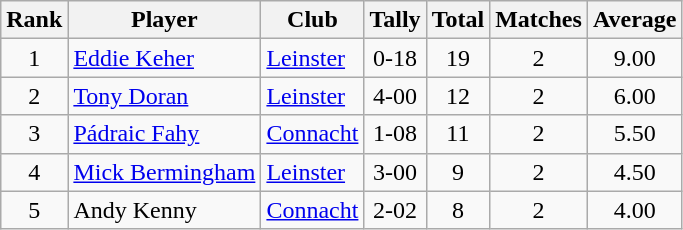<table class="wikitable">
<tr>
<th>Rank</th>
<th>Player</th>
<th>Club</th>
<th>Tally</th>
<th>Total</th>
<th>Matches</th>
<th>Average</th>
</tr>
<tr>
<td rowspan=1 align=center>1</td>
<td><a href='#'>Eddie Keher</a></td>
<td><a href='#'>Leinster</a></td>
<td align=center>0-18</td>
<td align=center>19</td>
<td align=center>2</td>
<td align=center>9.00</td>
</tr>
<tr>
<td rowspan=1 align=center>2</td>
<td><a href='#'>Tony Doran</a></td>
<td><a href='#'>Leinster</a></td>
<td align=center>4-00</td>
<td align=center>12</td>
<td align=center>2</td>
<td align=center>6.00</td>
</tr>
<tr>
<td rowspan=1 align=center>3</td>
<td><a href='#'>Pádraic Fahy</a></td>
<td><a href='#'>Connacht</a></td>
<td align=center>1-08</td>
<td align=center>11</td>
<td align=center>2</td>
<td align=center>5.50</td>
</tr>
<tr>
<td rowspan=1 align=center>4</td>
<td><a href='#'>Mick Bermingham</a></td>
<td><a href='#'>Leinster</a></td>
<td align=center>3-00</td>
<td align=center>9</td>
<td align=center>2</td>
<td align=center>4.50</td>
</tr>
<tr>
<td rowspan=1 align=center>5</td>
<td>Andy Kenny</td>
<td><a href='#'>Connacht</a></td>
<td align=center>2-02</td>
<td align=center>8</td>
<td align=center>2</td>
<td align=center>4.00</td>
</tr>
</table>
